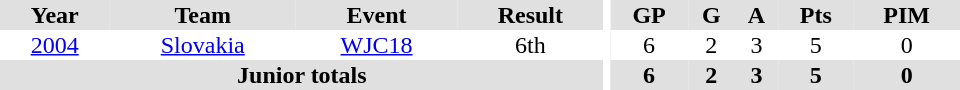<table border="0" cellpadding="1" cellspacing="0" ID="Table3" style="text-align:center; width:40em">
<tr ALIGN="center" bgcolor="#e0e0e0">
<th>Year</th>
<th>Team</th>
<th>Event</th>
<th>Result</th>
<th rowspan="99" bgcolor="#ffffff"></th>
<th>GP</th>
<th>G</th>
<th>A</th>
<th>Pts</th>
<th>PIM</th>
</tr>
<tr>
<td><a href='#'>2004</a></td>
<td><a href='#'>Slovakia</a></td>
<td><a href='#'>WJC18</a></td>
<td>6th</td>
<td>6</td>
<td>2</td>
<td>3</td>
<td>5</td>
<td>0</td>
</tr>
<tr bgcolor="#e0e0e0">
<th colspan="4">Junior totals</th>
<th>6</th>
<th>2</th>
<th>3</th>
<th>5</th>
<th>0</th>
</tr>
</table>
